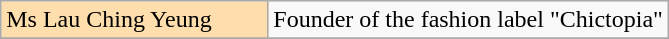<table class="wikitable">
<tr>
<td style="background: #ffdead" width="40%">Ms Lau Ching Yeung</td>
<td>Founder of the fashion label "Chictopia"</td>
</tr>
<tr>
</tr>
</table>
